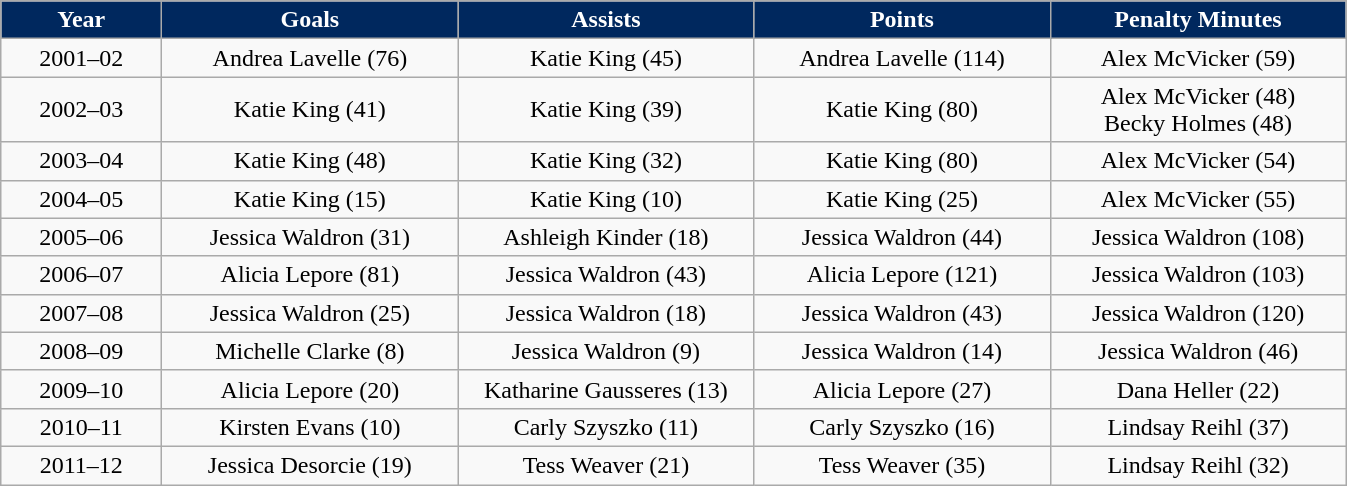<table class="wikitable">
<tr align="center"  style=" background:#00285e; color:#ffffff;">
<td ! scope="col" width="100px"><strong>Year</strong></td>
<td ! scope="col" width="190px"><strong>Goals</strong></td>
<td ! scope="col" width="190px"><strong>Assists</strong></td>
<td ! scope="col" width="190px"><strong>Points</strong></td>
<td ! scope="col" width="190px"><strong>Penalty Minutes</strong></td>
</tr>
<tr align="center" bgcolor="">
<td>2001–02</td>
<td>Andrea Lavelle (76)</td>
<td>Katie King (45)</td>
<td>Andrea Lavelle (114)</td>
<td>Alex McVicker (59)</td>
</tr>
<tr align="center" bgcolor="">
<td>2002–03</td>
<td>Katie King (41)</td>
<td>Katie King (39)</td>
<td>Katie King (80)</td>
<td>Alex McVicker (48)<br>Becky Holmes (48)</td>
</tr>
<tr align="center" bgcolor="">
<td>2003–04</td>
<td>Katie King (48)</td>
<td>Katie King (32)</td>
<td>Katie King (80)</td>
<td>Alex McVicker (54)</td>
</tr>
<tr align="center" bgcolor="">
<td>2004–05</td>
<td>Katie King (15)</td>
<td>Katie King (10)</td>
<td>Katie King (25)</td>
<td>Alex McVicker (55)</td>
</tr>
<tr align="center" bgcolor="">
<td>2005–06</td>
<td>Jessica Waldron (31)</td>
<td>Ashleigh Kinder (18)</td>
<td>Jessica Waldron (44)</td>
<td>Jessica Waldron (108)</td>
</tr>
<tr align="center" bgcolor="">
<td>2006–07</td>
<td>Alicia Lepore (81)</td>
<td>Jessica Waldron (43)</td>
<td>Alicia Lepore (121)</td>
<td>Jessica Waldron (103)</td>
</tr>
<tr align="center" bgcolor="">
<td>2007–08</td>
<td>Jessica Waldron (25)</td>
<td>Jessica Waldron (18)</td>
<td>Jessica Waldron (43)</td>
<td>Jessica Waldron (120)</td>
</tr>
<tr align="center" bgcolor="">
<td>2008–09</td>
<td>Michelle Clarke (8)</td>
<td>Jessica Waldron (9)</td>
<td>Jessica Waldron (14)</td>
<td>Jessica Waldron (46)</td>
</tr>
<tr align="center" bgcolor="">
<td>2009–10</td>
<td>Alicia Lepore (20)</td>
<td>Katharine Gausseres (13)</td>
<td>Alicia Lepore (27)</td>
<td>Dana Heller (22)</td>
</tr>
<tr align="center" bgcolor="">
<td>2010–11</td>
<td>Kirsten Evans (10)</td>
<td>Carly Szyszko (11)</td>
<td>Carly Szyszko (16)</td>
<td>Lindsay Reihl (37)</td>
</tr>
<tr align="center" bgcolor="">
<td>2011–12</td>
<td>Jessica Desorcie (19)</td>
<td>Tess Weaver (21)</td>
<td>Tess Weaver (35)</td>
<td>Lindsay Reihl (32)</td>
</tr>
</table>
